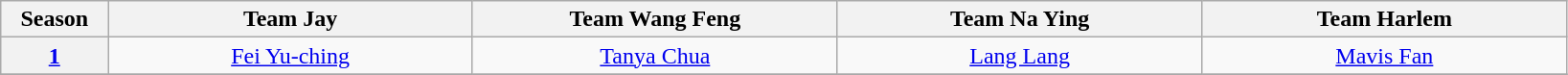<table class="wikitable" style="text-align:center">
<tr>
<th style="width:5%;" scope="col">Season</th>
<th style="width:17%;" scope="col">Team Jay</th>
<th style="width:17%;" scope="col">Team Wang Feng</th>
<th style="width:17%;" scope="col">Team Na Ying</th>
<th style="width:17%;" scope="col">Team Harlem</th>
</tr>
<tr>
<th scope="row"><a href='#'>1</a></th>
<td><a href='#'>Fei Yu-ching</a></td>
<td><a href='#'>Tanya Chua</a></td>
<td><a href='#'>Lang Lang</a></td>
<td><a href='#'>Mavis Fan</a></td>
</tr>
<tr>
</tr>
</table>
